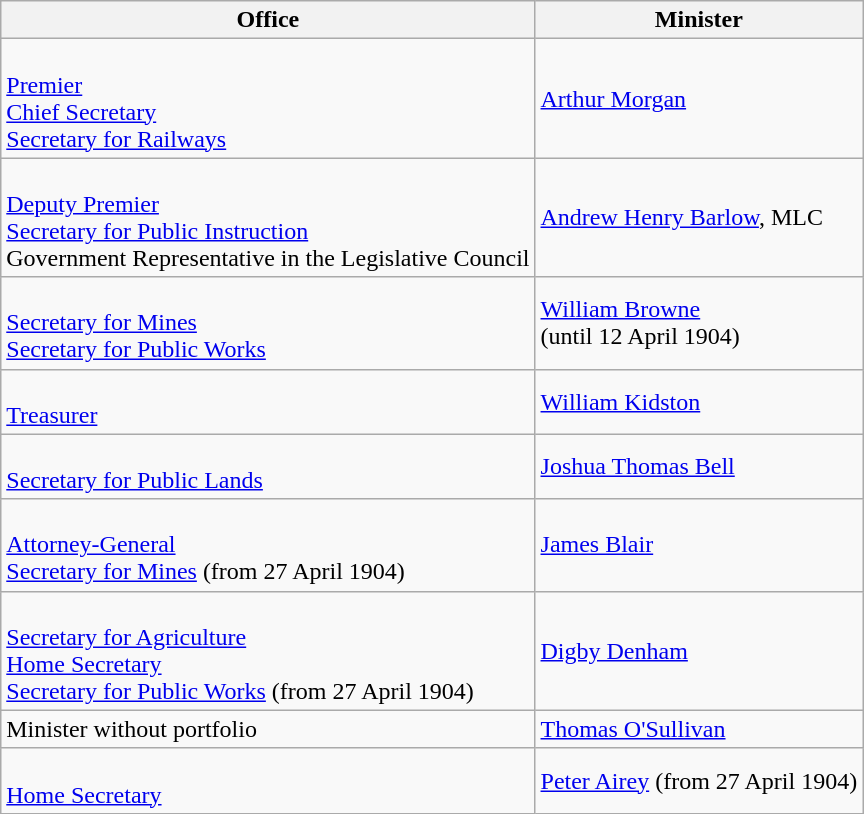<table class="wikitable">
<tr>
<th>Office</th>
<th>Minister</th>
</tr>
<tr>
<td><br><a href='#'>Premier</a><br>
<a href='#'>Chief Secretary</a><br>
<a href='#'>Secretary for Railways</a></td>
<td><a href='#'>Arthur Morgan</a></td>
</tr>
<tr>
<td><br><a href='#'>Deputy Premier</a><br>
<a href='#'>Secretary for Public Instruction</a><br>
Government Representative in the Legislative Council</td>
<td><a href='#'>Andrew Henry Barlow</a>, MLC</td>
</tr>
<tr>
<td><br><a href='#'>Secretary for Mines</a><br>
<a href='#'>Secretary for Public Works</a></td>
<td><a href='#'>William Browne</a><br>(until 12 April 1904)</td>
</tr>
<tr>
<td><br><a href='#'>Treasurer</a></td>
<td><a href='#'>William Kidston</a></td>
</tr>
<tr>
<td><br><a href='#'>Secretary for Public Lands</a></td>
<td><a href='#'>Joshua Thomas Bell</a></td>
</tr>
<tr>
<td><br><a href='#'>Attorney-General</a><br>
<a href='#'>Secretary for Mines</a> (from 27 April 1904)</td>
<td><a href='#'>James Blair</a></td>
</tr>
<tr>
<td><br><a href='#'>Secretary for Agriculture</a><br>
<a href='#'>Home Secretary</a><br>
<a href='#'>Secretary for Public Works</a> (from 27 April 1904)</td>
<td><a href='#'>Digby Denham</a></td>
</tr>
<tr>
<td>Minister without portfolio</td>
<td><a href='#'>Thomas O'Sullivan</a></td>
</tr>
<tr>
<td><br><a href='#'>Home Secretary</a></td>
<td><a href='#'>Peter Airey</a> (from 27 April 1904)</td>
</tr>
</table>
